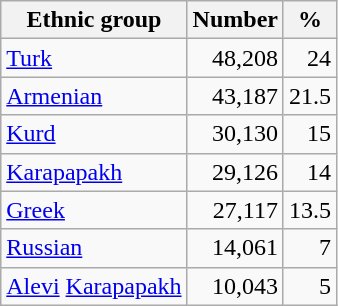<table class="wikitable">
<tr>
<th>Ethnic group</th>
<th>Number</th>
<th>%</th>
</tr>
<tr>
<td><a href='#'>Turk</a></td>
<td align="right">48,208</td>
<td align="right">24</td>
</tr>
<tr>
<td><a href='#'>Armenian</a></td>
<td align="right">43,187</td>
<td align="right">21.5</td>
</tr>
<tr>
<td><a href='#'>Kurd</a></td>
<td align="right">30,130</td>
<td align="right">15</td>
</tr>
<tr>
<td><a href='#'>Karapapakh</a></td>
<td align="right">29,126</td>
<td align="right">14</td>
</tr>
<tr>
<td><a href='#'>Greek</a></td>
<td align="right">27,117</td>
<td align="right">13.5</td>
</tr>
<tr>
<td><a href='#'>Russian</a></td>
<td align="right">14,061</td>
<td align="right">7</td>
</tr>
<tr>
<td><a href='#'>Alevi</a> <a href='#'>Karapapakh</a></td>
<td align="right">10,043</td>
<td align="right">5</td>
</tr>
</table>
